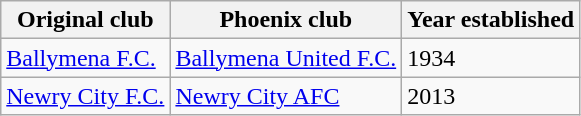<table class="wikitable">
<tr>
<th>Original club</th>
<th>Phoenix club</th>
<th>Year established</th>
</tr>
<tr>
<td><a href='#'>Ballymena F.C.</a></td>
<td><a href='#'>Ballymena United F.C.</a></td>
<td>1934</td>
</tr>
<tr>
<td><a href='#'>Newry City F.C.</a></td>
<td><a href='#'>Newry City AFC</a></td>
<td>2013</td>
</tr>
</table>
